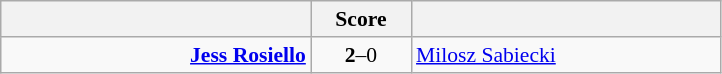<table class="wikitable" style="text-align: center; font-size:90% ">
<tr>
<th align="right" width="200"></th>
<th width="60">Score</th>
<th align="left" width="200"></th>
</tr>
<tr>
<td align=right><strong><a href='#'>Jess Rosiello</a> </strong></td>
<td align=center><strong>2</strong>–0</td>
<td align=left> <a href='#'>Milosz Sabiecki</a></td>
</tr>
</table>
